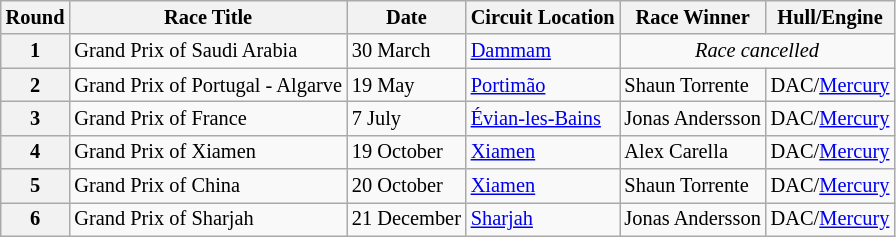<table class="wikitable" border="1" style="font-size: 85%">
<tr>
<th>Round</th>
<th>Race Title</th>
<th>Date</th>
<th>Circuit Location</th>
<th>Race Winner</th>
<th>Hull/Engine</th>
</tr>
<tr>
<th>1</th>
<td> Grand Prix of Saudi Arabia</td>
<td>30 March</td>
<td><a href='#'>Dammam</a></td>
<td colspan=2 align=center><em>Race cancelled</em></td>
</tr>
<tr>
<th>2</th>
<td> Grand Prix of Portugal - Algarve</td>
<td>19 May</td>
<td><a href='#'>Portimão</a></td>
<td> Shaun Torrente</td>
<td>DAC/<a href='#'>Mercury</a></td>
</tr>
<tr>
<th>3</th>
<td> Grand Prix of France</td>
<td>7 July</td>
<td><a href='#'>Évian-les-Bains</a></td>
<td> Jonas Andersson</td>
<td>DAC/<a href='#'>Mercury</a></td>
</tr>
<tr>
<th>4</th>
<td> Grand Prix of Xiamen</td>
<td>19 October</td>
<td><a href='#'>Xiamen</a></td>
<td> Alex Carella</td>
<td>DAC/<a href='#'>Mercury</a></td>
</tr>
<tr>
<th>5</th>
<td> Grand Prix of China</td>
<td>20 October</td>
<td><a href='#'>Xiamen</a></td>
<td> Shaun Torrente</td>
<td>DAC/<a href='#'>Mercury</a></td>
</tr>
<tr>
<th>6</th>
<td> Grand Prix of Sharjah</td>
<td>21 December</td>
<td><a href='#'>Sharjah</a></td>
<td> Jonas Andersson</td>
<td>DAC/<a href='#'>Mercury</a></td>
</tr>
</table>
